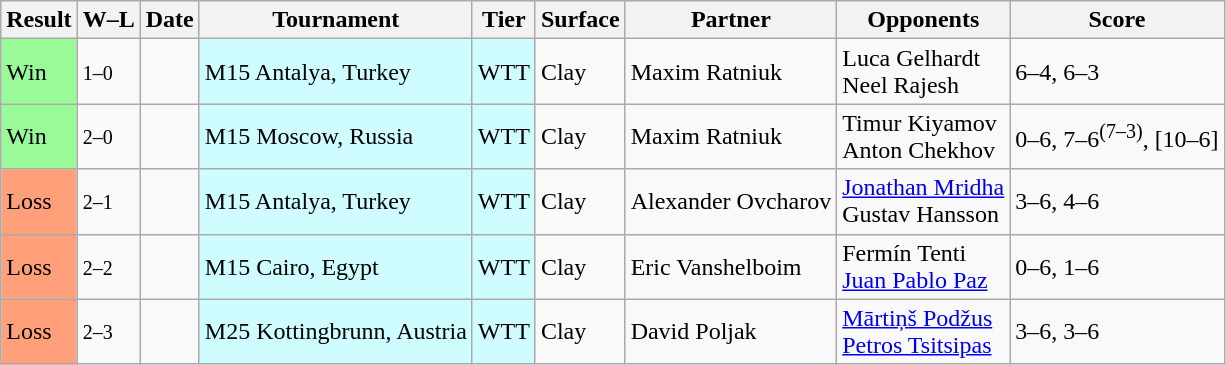<table class="sortable wikitable">
<tr>
<th>Result</th>
<th class="unsortable">W–L</th>
<th>Date</th>
<th>Tournament</th>
<th>Tier</th>
<th>Surface</th>
<th>Partner</th>
<th>Opponents</th>
<th>Score</th>
</tr>
<tr>
<td bgcolor=98fb98>Win</td>
<td><small>1–0</small></td>
<td></td>
<td style="background:#cffcff;">M15 Antalya, Turkey</td>
<td style="background:#cffcff;">WTT</td>
<td>Clay</td>
<td> Maxim Ratniuk</td>
<td> Luca Gelhardt <br>  Neel Rajesh</td>
<td>6–4, 6–3</td>
</tr>
<tr>
<td bgcolor=98fb98>Win</td>
<td><small>2–0</small></td>
<td></td>
<td style="background:#cffcff;">M15 Moscow, Russia</td>
<td style="background:#cffcff;">WTT</td>
<td>Clay</td>
<td> Maxim Ratniuk</td>
<td> Timur Kiyamov <br>  Anton Chekhov</td>
<td>0–6, 7–6<sup>(7–3)</sup>, [10–6]</td>
</tr>
<tr>
<td bgcolor=ffa07a>Loss</td>
<td><small>2–1</small></td>
<td></td>
<td style="background:#cffcff;">M15 Antalya, Turkey</td>
<td style="background:#cffcff;">WTT</td>
<td>Clay</td>
<td> Alexander Ovcharov</td>
<td> <a href='#'>Jonathan Mridha</a> <br>  Gustav Hansson</td>
<td>3–6, 4–6</td>
</tr>
<tr>
<td bgcolor=ffa07a>Loss</td>
<td><small>2–2</small></td>
<td></td>
<td style="background:#cffcff;">M15 Cairo, Egypt</td>
<td style="background:#cffcff;">WTT</td>
<td>Clay</td>
<td> Eric Vanshelboim</td>
<td> Fermín Tenti <br>  <a href='#'>Juan Pablo Paz</a></td>
<td>0–6, 1–6</td>
</tr>
<tr>
<td bgcolor=ffa07a>Loss</td>
<td><small>2–3</small></td>
<td></td>
<td style="background:#cffcff;">M25 Kottingbrunn, Austria</td>
<td style="background:#cffcff;">WTT</td>
<td>Clay</td>
<td> David Poljak</td>
<td> <a href='#'>Mārtiņš Podžus</a> <br>  <a href='#'>Petros Tsitsipas</a></td>
<td>3–6, 3–6</td>
</tr>
</table>
